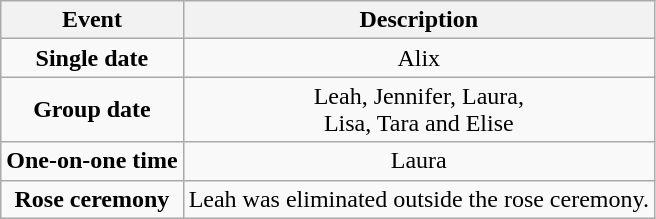<table class="wikitable sortable" style="text-align:center;">
<tr>
<th>Event</th>
<th>Description</th>
</tr>
<tr>
<td><strong>Single date</strong></td>
<td>Alix</td>
</tr>
<tr>
<td><strong>Group date</strong></td>
<td>Leah, Jennifer, Laura,<br>Lisa, Tara and Elise</td>
</tr>
<tr>
<td><strong>One-on-one time</strong></td>
<td>Laura</td>
</tr>
<tr>
<td><strong>Rose ceremony</strong></td>
<td>Leah was eliminated outside the rose ceremony.</td>
</tr>
</table>
